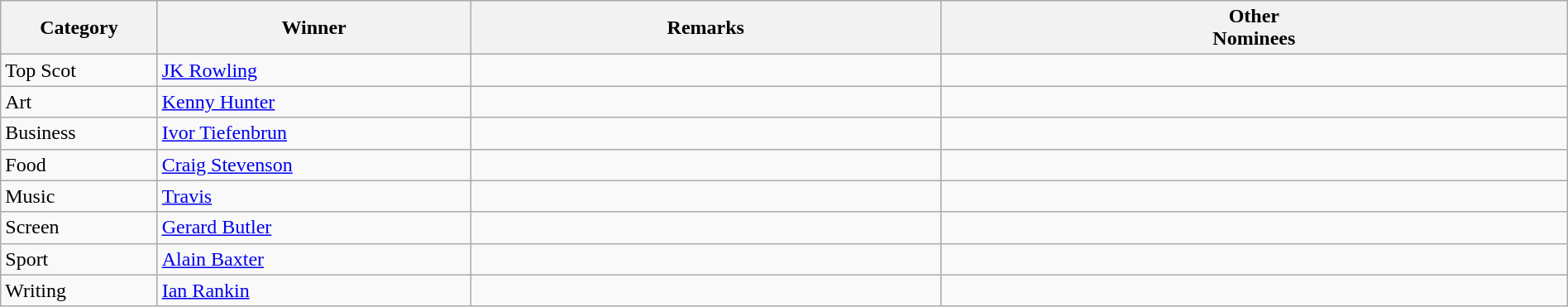<table class="wikitable sortable" style="width:100%; height:100px;">
<tr>
<th style="width:10%;">Category</th>
<th style="width:20%;">Winner</th>
<th style="width:30%;">Remarks</th>
<th style="width:40%;">Other<br>Nominees</th>
</tr>
<tr>
<td>Top Scot</td>
<td><a href='#'>JK Rowling</a></td>
<td></td>
<td></td>
</tr>
<tr>
<td>Art</td>
<td><a href='#'>Kenny Hunter</a></td>
<td></td>
<td></td>
</tr>
<tr>
<td>Business</td>
<td><a href='#'>Ivor Tiefenbrun</a></td>
<td></td>
<td></td>
</tr>
<tr>
<td>Food</td>
<td><a href='#'>Craig Stevenson</a></td>
<td></td>
<td></td>
</tr>
<tr>
<td>Music</td>
<td><a href='#'>Travis</a></td>
<td></td>
<td></td>
</tr>
<tr>
<td>Screen</td>
<td><a href='#'>Gerard Butler</a></td>
<td></td>
<td></td>
</tr>
<tr>
<td>Sport</td>
<td><a href='#'>Alain Baxter</a></td>
<td></td>
<td></td>
</tr>
<tr>
<td>Writing</td>
<td><a href='#'>Ian Rankin</a></td>
<td></td>
<td></td>
</tr>
</table>
